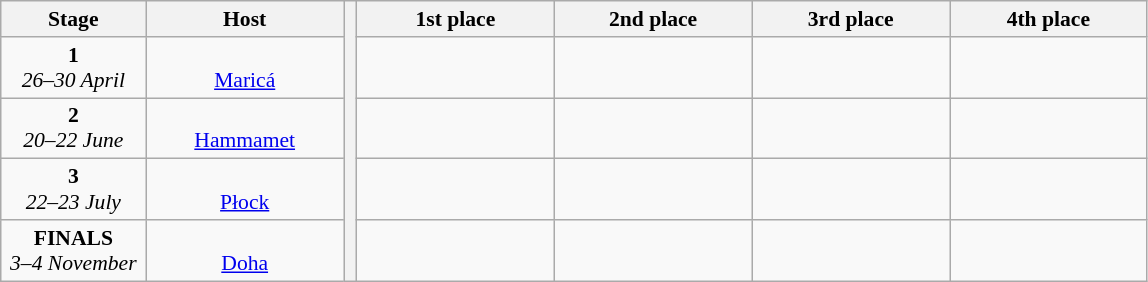<table class="wikitable" style="font-size: 90%; text-align: center;">
<tr>
<th width="90">Stage</th>
<th width="125">Host</th>
<th width="2" rowspan="5"></th>
<th width="125">1st place</th>
<th width="125">2nd place</th>
<th width="125">3rd place</th>
<th width="125">4th place</th>
</tr>
<tr>
<td><strong>1</strong><br><em>26–30 April</em></td>
<td><br><a href='#'>Maricá</a></td>
<td></td>
<td></td>
<td></td>
<td></td>
</tr>
<tr>
<td><strong>2</strong><br><em>20–22 June</em></td>
<td><br><a href='#'>Hammamet</a></td>
<td></td>
<td></td>
<td></td>
<td></td>
</tr>
<tr>
<td><strong>3</strong><br><em>22–23 July</em></td>
<td><br><a href='#'>Płock</a></td>
<td></td>
<td></td>
<td></td>
<td></td>
</tr>
<tr>
<td><strong>FINALS</strong><br><em>3–4 November</em></td>
<td><br><a href='#'>Doha</a></td>
<td></td>
<td></td>
<td></td>
<td></td>
</tr>
</table>
